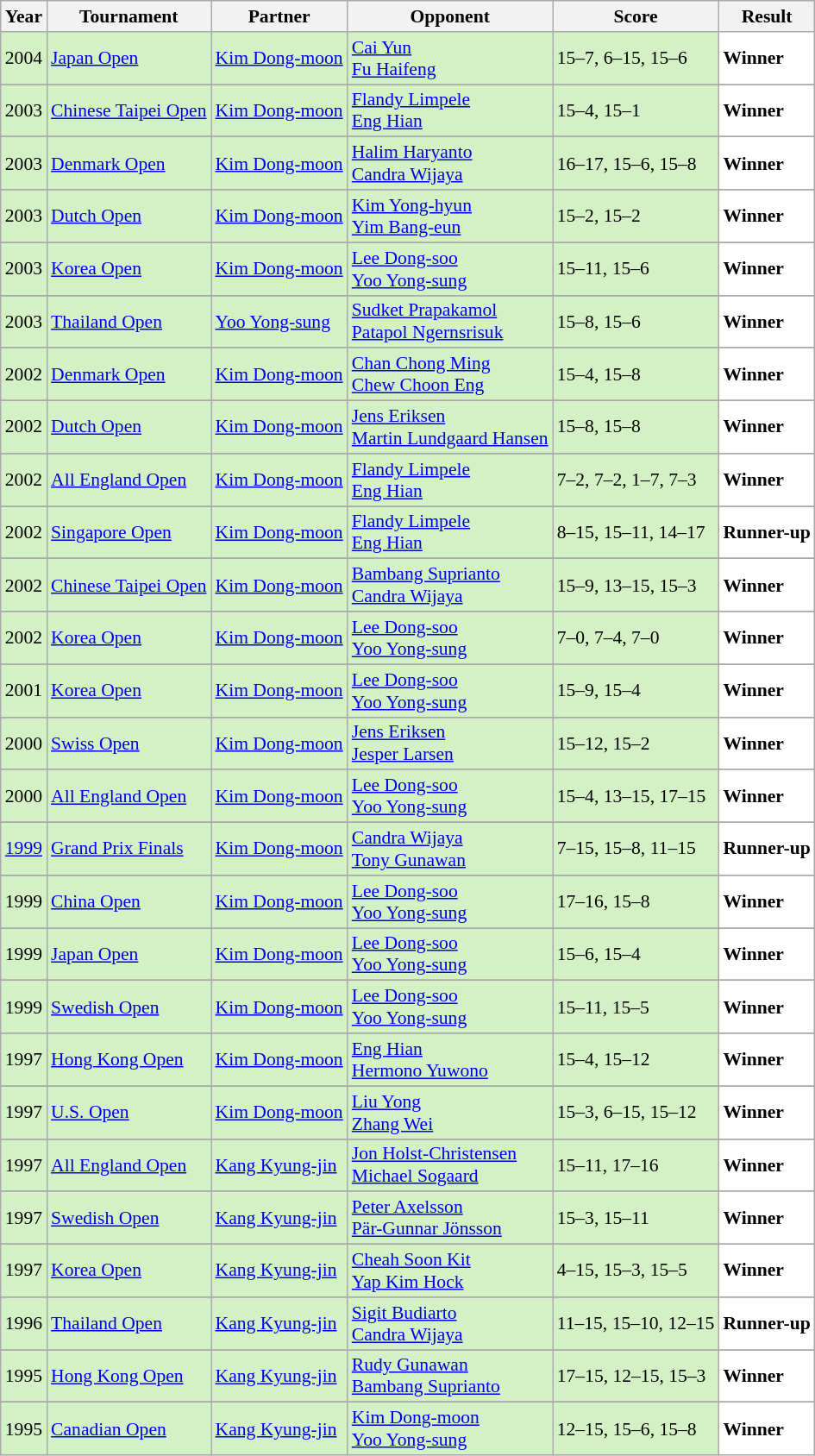<table class="sortable wikitable" style="font-size: 90%;">
<tr>
<th>Year</th>
<th>Tournament</th>
<th>Partner</th>
<th>Opponent</th>
<th>Score</th>
<th>Result</th>
</tr>
<tr style="background:#D4F1C5">
<td align="center">2004</td>
<td align="left"><a href='#'>Japan Open</a></td>
<td align="left"> <a href='#'>Kim Dong-moon</a></td>
<td align="left"> <a href='#'>Cai Yun</a> <br>  <a href='#'>Fu Haifeng</a></td>
<td align="left">15–7, 6–15, 15–6</td>
<td style="text-align:left; background:white"> <strong>Winner</strong></td>
</tr>
<tr>
</tr>
<tr style="background:#D4F1C5">
<td align="center">2003</td>
<td align="left"><a href='#'>Chinese Taipei Open</a></td>
<td align="left"> <a href='#'>Kim Dong-moon</a></td>
<td align="left"> <a href='#'>Flandy Limpele</a> <br>  <a href='#'>Eng Hian</a></td>
<td align="left">15–4, 15–1</td>
<td style="text-align:left; background:white"> <strong>Winner</strong></td>
</tr>
<tr>
</tr>
<tr style="background:#D4F1C5">
<td align="center">2003</td>
<td align="left"><a href='#'>Denmark Open</a></td>
<td align="left"> <a href='#'>Kim Dong-moon</a></td>
<td align="left"> <a href='#'>Halim Haryanto</a> <br>  <a href='#'>Candra Wijaya</a></td>
<td align="left">16–17, 15–6, 15–8</td>
<td style="text-align:left; background:white"> <strong>Winner</strong></td>
</tr>
<tr>
</tr>
<tr style="background:#D4F1C5">
<td align="center">2003</td>
<td align="left"><a href='#'>Dutch Open</a></td>
<td align="left"> <a href='#'>Kim Dong-moon</a></td>
<td align="left"> <a href='#'>Kim Yong-hyun</a> <br>  <a href='#'>Yim Bang-eun</a></td>
<td align="left">15–2, 15–2</td>
<td style="text-align:left; background:white"> <strong>Winner</strong></td>
</tr>
<tr>
</tr>
<tr style="background:#D4F1C5">
<td align="center">2003</td>
<td align="left"><a href='#'>Korea Open</a></td>
<td align="left"> <a href='#'>Kim Dong-moon</a></td>
<td align="left"> <a href='#'>Lee Dong-soo</a> <br>  <a href='#'>Yoo Yong-sung</a></td>
<td align="left">15–11, 15–6</td>
<td style="text-align:left; background:white"> <strong>Winner</strong></td>
</tr>
<tr>
</tr>
<tr style="background:#D4F1C5">
<td align="center">2003</td>
<td align="left"><a href='#'>Thailand Open</a></td>
<td align="left"> <a href='#'>Yoo Yong-sung</a></td>
<td align="left"> <a href='#'>Sudket Prapakamol</a> <br>  <a href='#'>Patapol Ngernsrisuk</a></td>
<td align="left">15–8, 15–6</td>
<td style="text-align:left; background:white"> <strong>Winner</strong></td>
</tr>
<tr>
</tr>
<tr style="background:#D4F1C5">
<td align="center">2002</td>
<td align="left"><a href='#'>Denmark Open</a></td>
<td align="left"> <a href='#'>Kim Dong-moon</a></td>
<td align="left"> <a href='#'>Chan Chong Ming</a> <br>  <a href='#'>Chew Choon Eng</a></td>
<td align="left">15–4, 15–8</td>
<td style="text-align:left; background:white"> <strong>Winner</strong></td>
</tr>
<tr>
</tr>
<tr style="background:#D4F1C5">
<td align="center">2002</td>
<td align="left"><a href='#'>Dutch Open</a></td>
<td align="left"> <a href='#'>Kim Dong-moon</a></td>
<td align="left"> <a href='#'>Jens Eriksen</a> <br>  <a href='#'>Martin Lundgaard Hansen</a></td>
<td align="left">15–8, 15–8</td>
<td style="text-align:left; background:white"> <strong>Winner</strong></td>
</tr>
<tr>
</tr>
<tr style="background:#D4F1C5">
<td align="center">2002</td>
<td align="left"><a href='#'>All England Open</a></td>
<td align="left"> <a href='#'>Kim Dong-moon</a></td>
<td align="left"> <a href='#'>Flandy Limpele</a> <br>  <a href='#'>Eng Hian</a></td>
<td align="left">7–2, 7–2, 1–7, 7–3</td>
<td style="text-align:left; background:white"> <strong>Winner</strong></td>
</tr>
<tr>
</tr>
<tr style="background:#D4F1C5">
<td align="center">2002</td>
<td align="left"><a href='#'>Singapore Open</a></td>
<td align="left"> <a href='#'>Kim Dong-moon</a></td>
<td align="left"> <a href='#'>Flandy Limpele</a> <br>  <a href='#'>Eng Hian</a></td>
<td align="left">8–15, 15–11, 14–17</td>
<td style="text-align:left; background:white"> <strong>Runner-up</strong></td>
</tr>
<tr>
</tr>
<tr style="background:#D4F1C5">
<td align="center">2002</td>
<td align="left"><a href='#'>Chinese Taipei Open</a></td>
<td align="left"> <a href='#'>Kim Dong-moon</a></td>
<td align="left"> <a href='#'>Bambang Suprianto</a> <br>  <a href='#'>Candra Wijaya</a></td>
<td align="left">15–9, 13–15, 15–3</td>
<td style="text-align:left; background:white"> <strong>Winner</strong></td>
</tr>
<tr>
</tr>
<tr style="background:#D4F1C5">
<td align="center">2002</td>
<td align="left"><a href='#'>Korea Open</a></td>
<td align="left"> <a href='#'>Kim Dong-moon</a></td>
<td align="left"> <a href='#'>Lee Dong-soo</a> <br>  <a href='#'>Yoo Yong-sung</a></td>
<td align="left">7–0, 7–4, 7–0</td>
<td style="text-align:left; background:white"> <strong>Winner</strong></td>
</tr>
<tr>
</tr>
<tr style="background:#D4F1C5">
<td align="center">2001</td>
<td align="left"><a href='#'>Korea Open</a></td>
<td align="left"> <a href='#'>Kim Dong-moon</a></td>
<td align="left"> <a href='#'>Lee Dong-soo</a> <br>  <a href='#'>Yoo Yong-sung</a></td>
<td align="left">15–9, 15–4</td>
<td style="text-align:left; background:white"> <strong>Winner</strong></td>
</tr>
<tr>
</tr>
<tr style="background:#D4F1C5">
<td align="center">2000</td>
<td align="left"><a href='#'>Swiss Open</a></td>
<td align="left"> <a href='#'>Kim Dong-moon</a></td>
<td align="left"> <a href='#'>Jens Eriksen</a> <br>  <a href='#'>Jesper Larsen</a></td>
<td align="left">15–12, 15–2</td>
<td style="text-align:left; background:white"> <strong>Winner</strong></td>
</tr>
<tr>
</tr>
<tr style="background:#D4F1C5">
<td align="center">2000</td>
<td align="left"><a href='#'>All England Open</a></td>
<td align="left"> <a href='#'>Kim Dong-moon</a></td>
<td align="left"> <a href='#'>Lee Dong-soo</a> <br>  <a href='#'>Yoo Yong-sung</a></td>
<td align="left">15–4, 13–15, 17–15</td>
<td style="text-align:left; background:white"> <strong>Winner</strong></td>
</tr>
<tr>
</tr>
<tr style="background:#D4F1C5">
<td align="center"><a href='#'>1999</a></td>
<td align="left"><a href='#'>Grand Prix Finals</a></td>
<td align="left"> <a href='#'>Kim Dong-moon</a></td>
<td align="left"> <a href='#'>Candra Wijaya</a> <br>  <a href='#'>Tony Gunawan</a></td>
<td align="left">7–15, 15–8, 11–15</td>
<td style="text-align:left; background:white"> <strong>Runner-up</strong></td>
</tr>
<tr>
</tr>
<tr style="background:#D4F1C5">
<td align="center">1999</td>
<td align="left"><a href='#'>China Open</a></td>
<td align="left"> <a href='#'>Kim Dong-moon</a></td>
<td align="left"> <a href='#'>Lee Dong-soo</a> <br>  <a href='#'>Yoo Yong-sung</a></td>
<td align="left">17–16, 15–8</td>
<td style="text-align:left; background:white"> <strong>Winner</strong></td>
</tr>
<tr>
</tr>
<tr style="background:#D4F1C5">
<td align="center">1999</td>
<td align="left"><a href='#'>Japan Open</a></td>
<td align="left"> <a href='#'>Kim Dong-moon</a></td>
<td align="left"> <a href='#'>Lee Dong-soo</a> <br>  <a href='#'>Yoo Yong-sung</a></td>
<td align="left">15–6, 15–4</td>
<td style="text-align:left; background:white"> <strong>Winner</strong></td>
</tr>
<tr>
</tr>
<tr style="background:#D4F1C5">
<td align="center">1999</td>
<td align="left"><a href='#'>Swedish Open</a></td>
<td align="left"> <a href='#'>Kim Dong-moon</a></td>
<td align="left"> <a href='#'>Lee Dong-soo</a> <br>  <a href='#'>Yoo Yong-sung</a></td>
<td align="left">15–11, 15–5</td>
<td style="text-align:left; background:white"> <strong>Winner</strong></td>
</tr>
<tr>
</tr>
<tr style="background:#D4F1C5">
<td align="center">1997</td>
<td align="left"><a href='#'>Hong Kong Open</a></td>
<td align="left"> <a href='#'>Kim Dong-moon</a></td>
<td align="left"> <a href='#'>Eng Hian</a> <br>  <a href='#'>Hermono Yuwono</a></td>
<td align="left">15–4, 15–12</td>
<td style="text-align:left; background:white"> <strong>Winner</strong></td>
</tr>
<tr>
</tr>
<tr style="background:#D4F1C5">
<td align="center">1997</td>
<td align="left"><a href='#'>U.S. Open</a></td>
<td align="left"> <a href='#'>Kim Dong-moon</a></td>
<td align="left"> <a href='#'>Liu Yong</a> <br>  <a href='#'>Zhang Wei</a></td>
<td align="left">15–3, 6–15, 15–12</td>
<td style="text-align:left; background:white"> <strong>Winner</strong></td>
</tr>
<tr>
</tr>
<tr style="background:#D4F1C5">
<td align="center">1997</td>
<td align="left"><a href='#'>All England Open</a></td>
<td align="left"> <a href='#'>Kang Kyung-jin</a></td>
<td align="left"> <a href='#'>Jon Holst-Christensen</a> <br>  <a href='#'>Michael Sogaard</a></td>
<td align="left">15–11, 17–16</td>
<td style="text-align:left; background:white"> <strong>Winner</strong></td>
</tr>
<tr>
</tr>
<tr style="background:#D4F1C5">
<td align="center">1997</td>
<td align="left"><a href='#'>Swedish Open</a></td>
<td align="left"> <a href='#'>Kang Kyung-jin</a></td>
<td align="left"> <a href='#'>Peter Axelsson</a> <br>  <a href='#'>Pär-Gunnar Jönsson</a></td>
<td align="left">15–3, 15–11</td>
<td style="text-align:left; background:white"> <strong>Winner</strong></td>
</tr>
<tr>
</tr>
<tr style="background:#D4F1C5">
<td align="center">1997</td>
<td align="left"><a href='#'>Korea Open</a></td>
<td align="left"> <a href='#'>Kang Kyung-jin</a></td>
<td align="left"> <a href='#'>Cheah Soon Kit</a> <br>  <a href='#'>Yap Kim Hock</a></td>
<td align="left">4–15, 15–3, 15–5</td>
<td style="text-align:left; background:white"> <strong>Winner</strong></td>
</tr>
<tr>
</tr>
<tr style="background:#D4F1C5">
<td align="center">1996</td>
<td align="left"><a href='#'>Thailand Open</a></td>
<td align="left"> <a href='#'>Kang Kyung-jin</a></td>
<td align="left"> <a href='#'>Sigit Budiarto</a> <br>  <a href='#'>Candra Wijaya</a></td>
<td align="left">11–15, 15–10, 12–15</td>
<td style="text-align:left; background:white"> <strong>Runner-up</strong></td>
</tr>
<tr>
</tr>
<tr style="background:#D4F1C5">
<td align="center">1995</td>
<td align="left"><a href='#'>Hong Kong Open</a></td>
<td align="left"> <a href='#'>Kang Kyung-jin</a></td>
<td align="left"> <a href='#'>Rudy Gunawan</a> <br>  <a href='#'>Bambang Suprianto</a></td>
<td align="left">17–15, 12–15, 15–3</td>
<td style="text-align:left; background:white"> <strong>Winner</strong></td>
</tr>
<tr>
</tr>
<tr style="background:#D4F1C5">
<td align="center">1995</td>
<td align="left"><a href='#'>Canadian Open</a></td>
<td align="left"> <a href='#'>Kang Kyung-jin</a></td>
<td align="left"> <a href='#'>Kim Dong-moon</a> <br>  <a href='#'>Yoo Yong-sung</a></td>
<td align="left">12–15, 15–6, 15–8</td>
<td style="text-align:left; background:white"> <strong>Winner</strong></td>
</tr>
</table>
